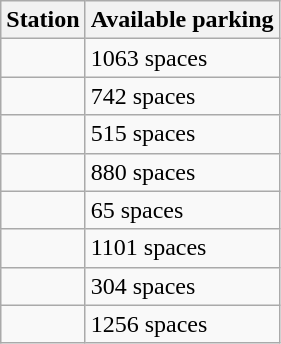<table class="wikitable">
<tr>
<th>Station</th>
<th>Available parking</th>
</tr>
<tr>
<td></td>
<td>1063 spaces</td>
</tr>
<tr>
<td></td>
<td>742 spaces</td>
</tr>
<tr>
<td></td>
<td>515 spaces</td>
</tr>
<tr>
<td></td>
<td>880 spaces</td>
</tr>
<tr>
<td></td>
<td>65 spaces</td>
</tr>
<tr>
<td></td>
<td>1101 spaces</td>
</tr>
<tr>
<td></td>
<td>304 spaces</td>
</tr>
<tr>
<td></td>
<td>1256 spaces</td>
</tr>
</table>
